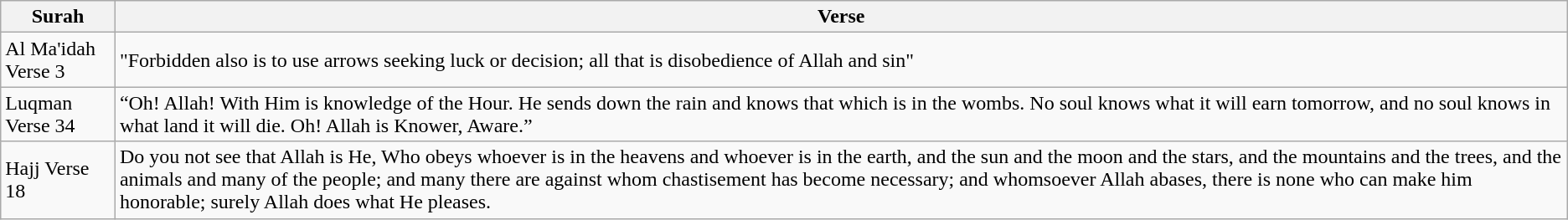<table class="wikitable">
<tr>
<th>Surah</th>
<th>Verse</th>
</tr>
<tr>
<td>Al Ma'idah Verse 3</td>
<td>"Forbidden also is to use arrows seeking luck or decision; all that is disobedience of Allah and sin"</td>
</tr>
<tr>
<td>Luqman Verse 34</td>
<td>“Oh! Allah! With Him is knowledge of the Hour. He sends down the rain and knows that which is in the wombs. No soul knows what it will earn tomorrow, and no soul knows in what land it will die. Oh! Allah is Knower, Aware.”</td>
</tr>
<tr>
<td>Hajj Verse 18</td>
<td>Do you not see that Allah is He, Who obeys whoever is in the heavens and whoever is in the earth, and the sun and the moon and the stars, and the mountains and the trees, and the animals and many of the people; and many there are against whom chastisement has become necessary; and whomsoever Allah abases, there is none who can make him honorable; surely Allah does what He pleases.</td>
</tr>
</table>
